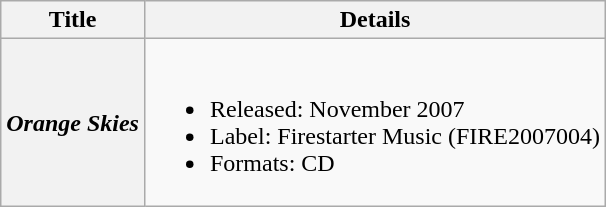<table class="wikitable plainrowheaders" style"text-align:center;">
<tr>
<th>Title</th>
<th>Details</th>
</tr>
<tr>
<th scope="row"><em>Orange Skies</em></th>
<td><br><ul><li>Released: November 2007</li><li>Label: Firestarter Music (FIRE2007004)</li><li>Formats: CD</li></ul></td>
</tr>
</table>
